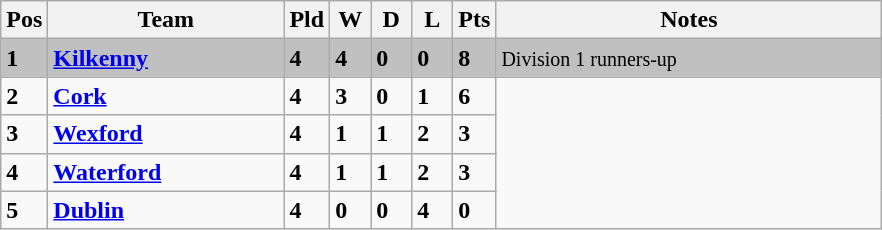<table class="wikitable" style="text-align: centre;">
<tr>
<th width=20>Pos</th>
<th width=150>Team</th>
<th width=20>Pld</th>
<th width=20>W</th>
<th width=20>D</th>
<th width=20>L</th>
<th width=20>Pts</th>
<th width=250>Notes</th>
</tr>
<tr style="background:silver;">
<td><strong>1</strong></td>
<td align=left><strong> <a href='#'>Kilkenny</a> </strong></td>
<td><strong>4</strong></td>
<td><strong>4</strong></td>
<td><strong>0</strong></td>
<td><strong>0</strong></td>
<td><strong>8</strong></td>
<td><small> Division 1 runners-up</small></td>
</tr>
<tr style>
<td><strong>2</strong></td>
<td align=left><strong> <a href='#'>Cork</a> </strong></td>
<td><strong>4</strong></td>
<td><strong>3</strong></td>
<td><strong>0</strong></td>
<td><strong>1</strong></td>
<td><strong>6</strong></td>
</tr>
<tr>
<td><strong>3</strong></td>
<td align=left><strong> <a href='#'>Wexford</a> </strong></td>
<td><strong>4</strong></td>
<td><strong>1</strong></td>
<td><strong>1</strong></td>
<td><strong>2</strong></td>
<td><strong>3</strong></td>
</tr>
<tr style>
<td><strong>4</strong></td>
<td align=left><strong> <a href='#'>Waterford</a> </strong></td>
<td><strong>4</strong></td>
<td><strong>1</strong></td>
<td><strong>1</strong></td>
<td><strong>2</strong></td>
<td><strong>3</strong></td>
</tr>
<tr>
<td><strong>5</strong></td>
<td align=left><strong> <a href='#'>Dublin</a> </strong></td>
<td><strong>4</strong></td>
<td><strong>0</strong></td>
<td><strong>0</strong></td>
<td><strong>4</strong></td>
<td><strong>0</strong></td>
</tr>
</table>
